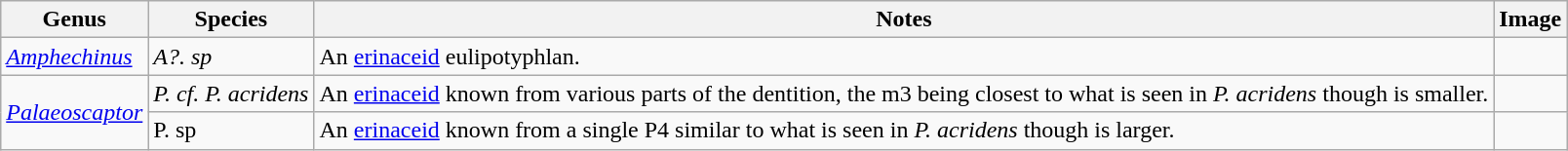<table class="wikitable">
<tr>
<th>Genus</th>
<th>Species</th>
<th>Notes</th>
<th>Image</th>
</tr>
<tr>
<td><em><a href='#'>Amphechinus</a></em></td>
<td><em>A?. sp</em></td>
<td>An <a href='#'>erinaceid</a> eulipotyphlan.</td>
<td></td>
</tr>
<tr>
<td rowspan="2"><em><a href='#'>Palaeoscaptor</a></em></td>
<td><em>P. cf. P. acridens</em></td>
<td>An <a href='#'>erinaceid</a> known from various parts of the dentition, the m3 being closest to what is seen in <em>P. acridens</em> though is smaller.</td>
<td></td>
</tr>
<tr>
<td>P. sp</td>
<td>An <a href='#'>erinaceid</a> known from a single P4 similar to what is seen in <em>P. acridens</em> though is larger.</td>
<td></td>
</tr>
</table>
